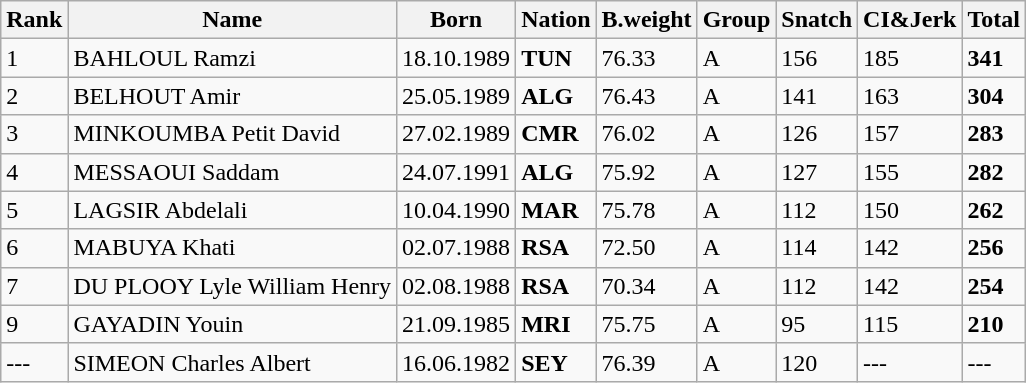<table class="wikitable">
<tr>
<th>Rank</th>
<th>Name</th>
<th>Born</th>
<th>Nation</th>
<th>B.weight</th>
<th>Group</th>
<th>Snatch</th>
<th>CI&Jerk</th>
<th>Total</th>
</tr>
<tr>
<td>1</td>
<td>BAHLOUL Ramzi</td>
<td>18.10.1989</td>
<td><strong>TUN</strong></td>
<td>76.33</td>
<td>A</td>
<td>156</td>
<td>185</td>
<td><strong>341</strong></td>
</tr>
<tr>
<td>2</td>
<td>BELHOUT Amir</td>
<td>25.05.1989</td>
<td><strong>ALG</strong></td>
<td>76.43</td>
<td>A</td>
<td>141</td>
<td>163</td>
<td><strong>304</strong></td>
</tr>
<tr>
<td>3</td>
<td>MINKOUMBA Petit David</td>
<td>27.02.1989</td>
<td><strong>CMR</strong></td>
<td>76.02</td>
<td>A</td>
<td>126</td>
<td>157</td>
<td><strong>283</strong></td>
</tr>
<tr>
<td>4</td>
<td>MESSAOUI Saddam</td>
<td>24.07.1991</td>
<td><strong>ALG</strong></td>
<td>75.92</td>
<td>A</td>
<td>127</td>
<td>155</td>
<td><strong>282</strong></td>
</tr>
<tr>
<td>5</td>
<td>LAGSIR Abdelali</td>
<td>10.04.1990</td>
<td><strong>MAR</strong></td>
<td>75.78</td>
<td>A</td>
<td>112</td>
<td>150</td>
<td><strong>262</strong></td>
</tr>
<tr>
<td>6</td>
<td>MABUYA Khati</td>
<td>02.07.1988</td>
<td><strong>RSA</strong></td>
<td>72.50</td>
<td>A</td>
<td>114</td>
<td>142</td>
<td><strong>256</strong></td>
</tr>
<tr>
<td>7</td>
<td>DU PLOOY Lyle William Henry</td>
<td>02.08.1988</td>
<td><strong>RSA</strong></td>
<td>70.34</td>
<td>A</td>
<td>112</td>
<td>142</td>
<td><strong>254</strong></td>
</tr>
<tr>
<td>9</td>
<td>GAYADIN Youin</td>
<td>21.09.1985</td>
<td><strong>MRI</strong></td>
<td>75.75</td>
<td>A</td>
<td>95</td>
<td>115</td>
<td><strong>210</strong></td>
</tr>
<tr>
<td>---</td>
<td>SIMEON Charles Albert</td>
<td>16.06.1982</td>
<td><strong>SEY</strong></td>
<td>76.39</td>
<td>A</td>
<td>120</td>
<td>---</td>
<td>---</td>
</tr>
</table>
